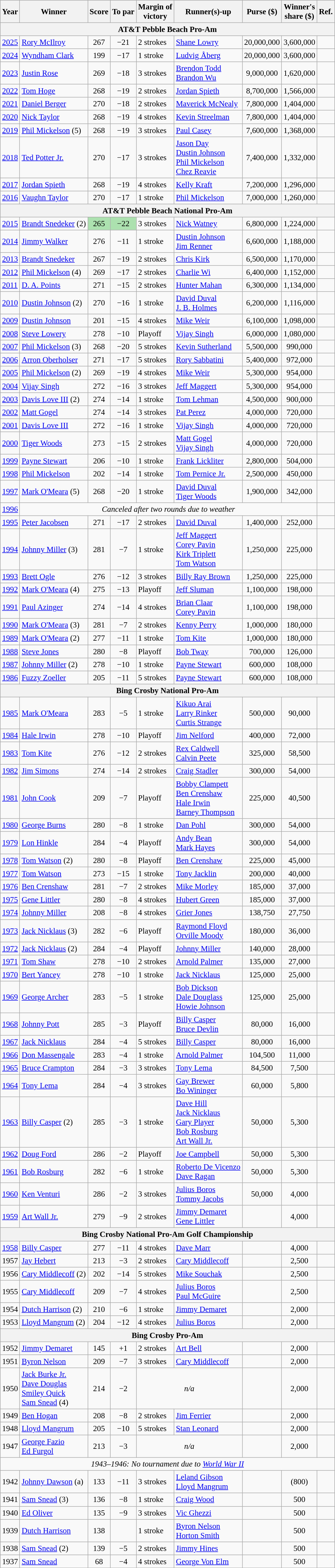<table class="wikitable" style="font-size:95%">
<tr>
<th>Year</th>
<th>Winner</th>
<th>Score</th>
<th>To par</th>
<th>Margin of<br>victory</th>
<th>Runner(s)-up</th>
<th>Purse ($)</th>
<th>Winner's<br>share ($)</th>
<th>Ref.</th>
</tr>
<tr>
<th colspan=9>AT&T Pebble Beach Pro-Am</th>
</tr>
<tr>
<td><a href='#'>2025</a></td>
<td> <a href='#'>Rory McIlroy</a></td>
<td align=center>267</td>
<td align=center>−21</td>
<td>2 strokes</td>
<td> <a href='#'>Shane Lowry</a></td>
<td align=center>20,000,000</td>
<td align=center>3,600,000</td>
<td></td>
</tr>
<tr>
<td><a href='#'>2024</a></td>
<td> <a href='#'>Wyndham Clark</a></td>
<td align=center>199</td>
<td align=center>−17</td>
<td>1 stroke</td>
<td> <a href='#'>Ludvig Åberg</a></td>
<td align=center>20,000,000</td>
<td align=center>3,600,000</td>
<td></td>
</tr>
<tr>
<td><a href='#'>2023</a></td>
<td> <a href='#'>Justin Rose</a></td>
<td align=center>269</td>
<td align=center>−18</td>
<td>3 strokes</td>
<td> <a href='#'>Brendon Todd</a><br> <a href='#'>Brandon Wu</a></td>
<td align=center>9,000,000</td>
<td align=center>1,620,000</td>
<td></td>
</tr>
<tr>
<td><a href='#'>2022</a></td>
<td> <a href='#'>Tom Hoge</a></td>
<td align=center>268</td>
<td align=center>−19</td>
<td>2 strokes</td>
<td> <a href='#'>Jordan Spieth</a></td>
<td align=center>8,700,000</td>
<td align=center>1,566,000</td>
<td></td>
</tr>
<tr>
<td><a href='#'>2021</a></td>
<td> <a href='#'>Daniel Berger</a></td>
<td align=center>270</td>
<td align=center>−18</td>
<td>2 strokes</td>
<td> <a href='#'>Maverick McNealy</a></td>
<td align=center>7,800,000</td>
<td align=center>1,404,000</td>
<td></td>
</tr>
<tr>
<td><a href='#'>2020</a></td>
<td> <a href='#'>Nick Taylor</a></td>
<td align=center>268</td>
<td align=center>−19</td>
<td>4 strokes</td>
<td> <a href='#'>Kevin Streelman</a></td>
<td align=center>7,800,000</td>
<td align=center>1,404,000</td>
<td></td>
</tr>
<tr>
<td><a href='#'>2019</a></td>
<td> <a href='#'>Phil Mickelson</a> (5)</td>
<td align=center>268</td>
<td align=center>−19</td>
<td>3 strokes</td>
<td> <a href='#'>Paul Casey</a></td>
<td align=center>7,600,000</td>
<td align=center>1,368,000</td>
<td></td>
</tr>
<tr>
<td><a href='#'>2018</a></td>
<td> <a href='#'>Ted Potter Jr.</a></td>
<td align=center>270</td>
<td align=center>−17</td>
<td>3 strokes</td>
<td> <a href='#'>Jason Day</a><br> <a href='#'>Dustin Johnson</a><br> <a href='#'>Phil Mickelson</a><br> <a href='#'>Chez Reavie</a></td>
<td align=center>7,400,000</td>
<td align=center>1,332,000</td>
<td></td>
</tr>
<tr>
<td><a href='#'>2017</a></td>
<td> <a href='#'>Jordan Spieth</a></td>
<td align=center>268</td>
<td align=center>−19</td>
<td>4 strokes</td>
<td> <a href='#'>Kelly Kraft</a></td>
<td align=center>7,200,000</td>
<td align=center>1,296,000</td>
<td></td>
</tr>
<tr>
<td><a href='#'>2016</a></td>
<td> <a href='#'>Vaughn Taylor</a></td>
<td align=center>270</td>
<td align=center>−17</td>
<td>1 stroke</td>
<td> <a href='#'>Phil Mickelson</a></td>
<td align=center>7,000,000</td>
<td align=center>1,260,000</td>
<td></td>
</tr>
<tr>
<th colspan=9>AT&T Pebble Beach National Pro-Am</th>
</tr>
<tr>
<td><a href='#'>2015</a></td>
<td> <a href='#'>Brandt Snedeker</a> (2)</td>
<td align=center style="background:#ACE1AF;">265</td>
<td align=center style="background:#ACE1AF;">−22</td>
<td>3 strokes</td>
<td> <a href='#'>Nick Watney</a></td>
<td align=center>6,800,000</td>
<td align=center>1,224,000</td>
<td></td>
</tr>
<tr>
<td><a href='#'>2014</a></td>
<td> <a href='#'>Jimmy Walker</a></td>
<td align=center>276</td>
<td align=center>−11</td>
<td>1 stroke</td>
<td> <a href='#'>Dustin Johnson</a><br> <a href='#'>Jim Renner</a></td>
<td align=center>6,600,000</td>
<td align=center>1,188,000</td>
<td></td>
</tr>
<tr>
<td><a href='#'>2013</a></td>
<td> <a href='#'>Brandt Snedeker</a></td>
<td align=center>267</td>
<td align=center>−19</td>
<td>2 strokes</td>
<td> <a href='#'>Chris Kirk</a></td>
<td align=center>6,500,000</td>
<td align=center>1,170,000</td>
<td></td>
</tr>
<tr>
<td><a href='#'>2012</a></td>
<td> <a href='#'>Phil Mickelson</a> (4)</td>
<td align=center>269</td>
<td align=center>−17</td>
<td>2 strokes</td>
<td> <a href='#'>Charlie Wi</a></td>
<td align=center>6,400,000</td>
<td align=center>1,152,000</td>
<td></td>
</tr>
<tr>
<td><a href='#'>2011</a></td>
<td> <a href='#'>D. A. Points</a></td>
<td align=center>271</td>
<td align=center>−15</td>
<td>2 strokes</td>
<td> <a href='#'>Hunter Mahan</a></td>
<td align=center>6,300,000</td>
<td align=center>1,134,000</td>
<td></td>
</tr>
<tr>
<td><a href='#'>2010</a></td>
<td> <a href='#'>Dustin Johnson</a> (2)</td>
<td align=center>270</td>
<td align=center>−16</td>
<td>1 stroke</td>
<td> <a href='#'>David Duval</a><br> <a href='#'>J. B. Holmes</a></td>
<td align=center>6,200,000</td>
<td align=center>1,116,000</td>
<td></td>
</tr>
<tr>
<td><a href='#'>2009</a></td>
<td> <a href='#'>Dustin Johnson</a></td>
<td align=center>201</td>
<td align=center>−15</td>
<td>4 strokes</td>
<td> <a href='#'>Mike Weir</a></td>
<td align=center>6,100,000</td>
<td align=center>1,098,000</td>
<td></td>
</tr>
<tr>
<td><a href='#'>2008</a></td>
<td> <a href='#'>Steve Lowery</a></td>
<td align=center>278</td>
<td align=center>−10</td>
<td>Playoff</td>
<td> <a href='#'>Vijay Singh</a></td>
<td align=center>6,000,000</td>
<td align=center>1,080,000</td>
<td></td>
</tr>
<tr>
<td><a href='#'>2007</a></td>
<td> <a href='#'>Phil Mickelson</a> (3)</td>
<td align=center>268</td>
<td align=center>−20</td>
<td>5 strokes</td>
<td> <a href='#'>Kevin Sutherland</a></td>
<td align=center>5,500,000</td>
<td align=center>990,000</td>
<td></td>
</tr>
<tr>
<td><a href='#'>2006</a></td>
<td> <a href='#'>Arron Oberholser</a></td>
<td align=center>271</td>
<td align=center>−17</td>
<td>5 strokes</td>
<td> <a href='#'>Rory Sabbatini</a></td>
<td align=center>5,400,000</td>
<td align=center>972,000</td>
<td></td>
</tr>
<tr>
<td><a href='#'>2005</a></td>
<td> <a href='#'>Phil Mickelson</a> (2)</td>
<td align=center>269</td>
<td align=center>−19</td>
<td>4 strokes</td>
<td> <a href='#'>Mike Weir</a></td>
<td align=center>5,300,000</td>
<td align=center>954,000</td>
<td></td>
</tr>
<tr>
<td><a href='#'>2004</a></td>
<td> <a href='#'>Vijay Singh</a></td>
<td align=center>272</td>
<td align=center>−16</td>
<td>3 strokes</td>
<td> <a href='#'>Jeff Maggert</a></td>
<td align=center>5,300,000</td>
<td align=center>954,000</td>
<td></td>
</tr>
<tr>
<td><a href='#'>2003</a></td>
<td> <a href='#'>Davis Love III</a> (2)</td>
<td align=center>274</td>
<td align=center>−14</td>
<td>1 stroke</td>
<td> <a href='#'>Tom Lehman</a></td>
<td align=center>4,500,000</td>
<td align=center>900,000</td>
<td></td>
</tr>
<tr>
<td><a href='#'>2002</a></td>
<td> <a href='#'>Matt Gogel</a></td>
<td align=center>274</td>
<td align=center>−14</td>
<td>3 strokes</td>
<td> <a href='#'>Pat Perez</a></td>
<td align=center>4,000,000</td>
<td align=center>720,000</td>
<td></td>
</tr>
<tr>
<td><a href='#'>2001</a></td>
<td> <a href='#'>Davis Love III</a></td>
<td align=center>272</td>
<td align=center>−16</td>
<td>1 stroke</td>
<td> <a href='#'>Vijay Singh</a></td>
<td align=center>4,000,000</td>
<td align=center>720,000</td>
<td></td>
</tr>
<tr>
<td><a href='#'>2000</a></td>
<td> <a href='#'>Tiger Woods</a></td>
<td align=center>273</td>
<td align=center>−15</td>
<td>2 strokes</td>
<td> <a href='#'>Matt Gogel</a><br> <a href='#'>Vijay Singh</a></td>
<td align=center>4,000,000</td>
<td align=center>720,000</td>
<td></td>
</tr>
<tr>
<td><a href='#'>1999</a></td>
<td> <a href='#'>Payne Stewart</a></td>
<td align=center>206</td>
<td align=center>−10</td>
<td>1 stroke</td>
<td> <a href='#'>Frank Lickliter</a></td>
<td align=center>2,800,000</td>
<td align=center>504,000</td>
<td></td>
</tr>
<tr>
<td><a href='#'>1998</a></td>
<td> <a href='#'>Phil Mickelson</a></td>
<td align=center>202</td>
<td align=center>−14</td>
<td>1 stroke</td>
<td> <a href='#'>Tom Pernice Jr.</a></td>
<td align=center>2,500,000</td>
<td align=center>450,000</td>
<td></td>
</tr>
<tr>
<td><a href='#'>1997</a></td>
<td> <a href='#'>Mark O'Meara</a> (5)</td>
<td align=center>268</td>
<td align=center>−20</td>
<td>1 stroke</td>
<td> <a href='#'>David Duval</a><br> <a href='#'>Tiger Woods</a></td>
<td align=center>1,900,000</td>
<td align=center>342,000</td>
<td></td>
</tr>
<tr>
<td><a href='#'>1996</a></td>
<td colspan=7 align=center><em>Canceled after two rounds due to weather</em></td>
<td></td>
</tr>
<tr>
<td><a href='#'>1995</a></td>
<td> <a href='#'>Peter Jacobsen</a></td>
<td align=center>271</td>
<td align=center>−17</td>
<td>2 strokes</td>
<td> <a href='#'>David Duval</a></td>
<td align=center>1,400,000</td>
<td align=center>252,000</td>
<td></td>
</tr>
<tr>
<td><a href='#'>1994</a></td>
<td> <a href='#'>Johnny Miller</a> (3)</td>
<td align=center>281</td>
<td align=center>−7</td>
<td>1 stroke</td>
<td> <a href='#'>Jeff Maggert</a><br> <a href='#'>Corey Pavin</a><br> <a href='#'>Kirk Triplett</a><br> <a href='#'>Tom Watson</a></td>
<td align=center>1,250,000</td>
<td align=center>225,000</td>
<td></td>
</tr>
<tr>
<td><a href='#'>1993</a></td>
<td> <a href='#'>Brett Ogle</a></td>
<td align=center>276</td>
<td align=center>−12</td>
<td>3 strokes</td>
<td> <a href='#'>Billy Ray Brown</a></td>
<td align=center>1,250,000</td>
<td align=center>225,000</td>
<td></td>
</tr>
<tr>
<td><a href='#'>1992</a></td>
<td> <a href='#'>Mark O'Meara</a> (4)</td>
<td align=center>275</td>
<td align=center>−13</td>
<td>Playoff</td>
<td> <a href='#'>Jeff Sluman</a></td>
<td align=center>1,100,000</td>
<td align=center>198,000</td>
<td></td>
</tr>
<tr>
<td><a href='#'>1991</a></td>
<td> <a href='#'>Paul Azinger</a></td>
<td align=center>274</td>
<td align=center>−14</td>
<td>4 strokes</td>
<td> <a href='#'>Brian Claar</a><br> <a href='#'>Corey Pavin</a></td>
<td align=center>1,100,000</td>
<td align=center>198,000</td>
<td></td>
</tr>
<tr>
<td><a href='#'>1990</a></td>
<td> <a href='#'>Mark O'Meara</a> (3)</td>
<td align=center>281</td>
<td align=center>−7</td>
<td>2 strokes</td>
<td> <a href='#'>Kenny Perry</a></td>
<td align=center>1,000,000</td>
<td align=center>180,000</td>
<td></td>
</tr>
<tr>
<td><a href='#'>1989</a></td>
<td> <a href='#'>Mark O'Meara</a> (2)</td>
<td align=center>277</td>
<td align=center>−11</td>
<td>1 stroke</td>
<td> <a href='#'>Tom Kite</a></td>
<td align=center>1,000,000</td>
<td align=center>180,000</td>
<td></td>
</tr>
<tr>
<td><a href='#'>1988</a></td>
<td> <a href='#'>Steve Jones</a></td>
<td align=center>280</td>
<td align=center>−8</td>
<td>Playoff</td>
<td> <a href='#'>Bob Tway</a></td>
<td align=center>700,000</td>
<td align=center>126,000</td>
<td></td>
</tr>
<tr>
<td><a href='#'>1987</a></td>
<td> <a href='#'>Johnny Miller</a> (2)</td>
<td align=center>278</td>
<td align=center>−10</td>
<td>1 stroke</td>
<td> <a href='#'>Payne Stewart</a></td>
<td align=center>600,000</td>
<td align=center>108,000</td>
<td></td>
</tr>
<tr>
<td><a href='#'>1986</a></td>
<td> <a href='#'>Fuzzy Zoeller</a></td>
<td align=center>205</td>
<td align=center>−11</td>
<td>5 strokes</td>
<td> <a href='#'>Payne Stewart</a></td>
<td align=center>600,000</td>
<td align=center>108,000</td>
<td></td>
</tr>
<tr>
<th colspan=9>Bing Crosby National Pro-Am</th>
</tr>
<tr>
<td><a href='#'>1985</a></td>
<td> <a href='#'>Mark O'Meara</a></td>
<td align=center>283</td>
<td align=center>−5</td>
<td>1 stroke</td>
<td> <a href='#'>Kikuo Arai</a><br> <a href='#'>Larry Rinker</a><br> <a href='#'>Curtis Strange</a></td>
<td align=center>500,000</td>
<td align=center>90,000</td>
<td></td>
</tr>
<tr>
<td><a href='#'>1984</a></td>
<td> <a href='#'>Hale Irwin</a></td>
<td align=center>278</td>
<td align=center>−10</td>
<td>Playoff</td>
<td> <a href='#'>Jim Nelford</a></td>
<td align=center>400,000</td>
<td align=center>72,000</td>
<td></td>
</tr>
<tr>
<td><a href='#'>1983</a></td>
<td> <a href='#'>Tom Kite</a></td>
<td align=center>276</td>
<td align=center>−12</td>
<td>2 strokes</td>
<td> <a href='#'>Rex Caldwell</a><br> <a href='#'>Calvin Peete</a></td>
<td align=center>325,000</td>
<td align=center>58,500</td>
<td></td>
</tr>
<tr>
<td><a href='#'>1982</a></td>
<td> <a href='#'>Jim Simons</a></td>
<td align=center>274</td>
<td align=center>−14</td>
<td>2 strokes</td>
<td> <a href='#'>Craig Stadler</a></td>
<td align=center>300,000</td>
<td align=center>54,000</td>
<td></td>
</tr>
<tr>
<td><a href='#'>1981</a></td>
<td> <a href='#'>John Cook</a></td>
<td align=center>209</td>
<td align=center>−7</td>
<td>Playoff</td>
<td> <a href='#'>Bobby Clampett</a><br> <a href='#'>Ben Crenshaw</a><br> <a href='#'>Hale Irwin</a><br> <a href='#'>Barney Thompson</a></td>
<td align=center>225,000</td>
<td align=center>40,500</td>
<td></td>
</tr>
<tr>
<td><a href='#'>1980</a></td>
<td> <a href='#'>George Burns</a></td>
<td align=center>280</td>
<td align=center>−8</td>
<td>1 stroke</td>
<td> <a href='#'>Dan Pohl</a></td>
<td align=center>300,000</td>
<td align=center>54,000</td>
<td></td>
</tr>
<tr>
<td><a href='#'>1979</a></td>
<td> <a href='#'>Lon Hinkle</a></td>
<td align=center>284</td>
<td align=center>−4</td>
<td>Playoff</td>
<td> <a href='#'>Andy Bean</a><br> <a href='#'>Mark Hayes</a></td>
<td align=center>300,000</td>
<td align=center>54,000</td>
<td></td>
</tr>
<tr>
<td><a href='#'>1978</a></td>
<td> <a href='#'>Tom Watson</a> (2)</td>
<td align=center>280</td>
<td align=center>−8</td>
<td>Playoff</td>
<td> <a href='#'>Ben Crenshaw</a></td>
<td align=center>225,000</td>
<td align=center>45,000</td>
<td></td>
</tr>
<tr>
<td><a href='#'>1977</a></td>
<td> <a href='#'>Tom Watson</a></td>
<td align=center>273</td>
<td align=center>−15</td>
<td>1 stroke</td>
<td> <a href='#'>Tony Jacklin</a></td>
<td align=center>200,000</td>
<td align=center>40,000</td>
<td></td>
</tr>
<tr>
<td><a href='#'>1976</a></td>
<td> <a href='#'>Ben Crenshaw</a></td>
<td align=center>281</td>
<td align=center>−7</td>
<td>2 strokes</td>
<td> <a href='#'>Mike Morley</a></td>
<td align=center>185,000</td>
<td align=center>37,000</td>
<td></td>
</tr>
<tr>
<td><a href='#'>1975</a></td>
<td> <a href='#'>Gene Littler</a></td>
<td align=center>280</td>
<td align=center>−8</td>
<td>4 strokes</td>
<td> <a href='#'>Hubert Green</a></td>
<td align=center>185,000</td>
<td align=center>37,000</td>
<td></td>
</tr>
<tr>
<td><a href='#'>1974</a></td>
<td> <a href='#'>Johnny Miller</a></td>
<td align=center>208</td>
<td align=center>−8</td>
<td>4 strokes</td>
<td> <a href='#'>Grier Jones</a></td>
<td align=center>138,750</td>
<td align=center>27,750</td>
<td></td>
</tr>
<tr>
<td><a href='#'>1973</a></td>
<td> <a href='#'>Jack Nicklaus</a> (3)</td>
<td align=center>282</td>
<td align=center>−6</td>
<td>Playoff</td>
<td> <a href='#'>Raymond Floyd</a><br> <a href='#'>Orville Moody</a></td>
<td align=center>180,000</td>
<td align=center>36,000</td>
<td></td>
</tr>
<tr>
<td><a href='#'>1972</a></td>
<td> <a href='#'>Jack Nicklaus</a> (2)</td>
<td align=center>284</td>
<td align=center>−4</td>
<td>Playoff</td>
<td> <a href='#'>Johnny Miller</a></td>
<td align=center>140,000</td>
<td align=center>28,000</td>
<td></td>
</tr>
<tr>
<td><a href='#'>1971</a></td>
<td> <a href='#'>Tom Shaw</a></td>
<td align=center>278</td>
<td align=center>−10</td>
<td>2 strokes</td>
<td> <a href='#'>Arnold Palmer</a></td>
<td align=center>135,000</td>
<td align=center>27,000</td>
<td></td>
</tr>
<tr>
<td><a href='#'>1970</a></td>
<td> <a href='#'>Bert Yancey</a></td>
<td align=center>278</td>
<td align=center>−10</td>
<td>1 stroke</td>
<td> <a href='#'>Jack Nicklaus</a></td>
<td align=center>125,000</td>
<td align=center>25,000</td>
<td></td>
</tr>
<tr>
<td><a href='#'>1969</a></td>
<td> <a href='#'>George Archer</a></td>
<td align=center>283</td>
<td align=center>−5</td>
<td>1 stroke</td>
<td> <a href='#'>Bob Dickson</a><br> <a href='#'>Dale Douglass</a><br> <a href='#'>Howie Johnson</a></td>
<td align=center>125,000</td>
<td align=center>25,000</td>
<td></td>
</tr>
<tr>
<td><a href='#'>1968</a></td>
<td> <a href='#'>Johnny Pott</a></td>
<td align=center>285</td>
<td align=center>−3</td>
<td>Playoff</td>
<td> <a href='#'>Billy Casper</a><br> <a href='#'>Bruce Devlin</a></td>
<td align=center>80,000</td>
<td align=center>16,000</td>
<td></td>
</tr>
<tr>
<td><a href='#'>1967</a></td>
<td> <a href='#'>Jack Nicklaus</a></td>
<td align=center>284</td>
<td align=center>−4</td>
<td>5 strokes</td>
<td> <a href='#'>Billy Casper</a></td>
<td align=center>80,000</td>
<td align=center>16,000</td>
<td></td>
</tr>
<tr>
<td><a href='#'>1966</a></td>
<td> <a href='#'>Don Massengale</a></td>
<td align=center>283</td>
<td align=center>−4</td>
<td>1 stroke</td>
<td> <a href='#'>Arnold Palmer</a></td>
<td align=center>104,500</td>
<td align=center>11,000</td>
<td></td>
</tr>
<tr>
<td><a href='#'>1965</a></td>
<td> <a href='#'>Bruce Crampton</a></td>
<td align=center>284</td>
<td align=center>−3</td>
<td>3 strokes</td>
<td> <a href='#'>Tony Lema</a></td>
<td align=center>84,500</td>
<td align=center>7,500</td>
<td></td>
</tr>
<tr>
<td><a href='#'>1964</a></td>
<td> <a href='#'>Tony Lema</a></td>
<td align=center>284</td>
<td align=center>−4</td>
<td>3 strokes</td>
<td> <a href='#'>Gay Brewer</a><br> <a href='#'>Bo Wininger</a></td>
<td align=center>60,000</td>
<td align=center>5,800</td>
<td></td>
</tr>
<tr>
<td><a href='#'>1963</a></td>
<td> <a href='#'>Billy Casper</a> (2)</td>
<td align=center>285</td>
<td align=center>−3</td>
<td>1 stroke</td>
<td> <a href='#'>Dave Hill</a><br> <a href='#'>Jack Nicklaus</a><br> <a href='#'>Gary Player</a><br> <a href='#'>Bob Rosburg</a><br> <a href='#'>Art Wall Jr.</a></td>
<td align=center>50,000</td>
<td align=center>5,300</td>
<td></td>
</tr>
<tr>
<td><a href='#'>1962</a></td>
<td> <a href='#'>Doug Ford</a></td>
<td align=center>286</td>
<td align=center>−2</td>
<td>Playoff</td>
<td> <a href='#'>Joe Campbell</a></td>
<td align=center>50,000</td>
<td align=center>5,300</td>
<td></td>
</tr>
<tr>
<td><a href='#'>1961</a></td>
<td> <a href='#'>Bob Rosburg</a></td>
<td align=center>282</td>
<td align=center>−6</td>
<td>1 stroke</td>
<td> <a href='#'>Roberto De Vicenzo</a><br> <a href='#'>Dave Ragan</a></td>
<td align=center>50,000</td>
<td align=center>5,300</td>
<td></td>
</tr>
<tr>
<td><a href='#'>1960</a></td>
<td> <a href='#'>Ken Venturi</a></td>
<td align=center>286</td>
<td align=center>−2</td>
<td>3 strokes</td>
<td> <a href='#'>Julius Boros</a><br> <a href='#'>Tommy Jacobs</a></td>
<td align=center>50,000</td>
<td align=center>4,000</td>
<td></td>
</tr>
<tr>
<td><a href='#'>1959</a></td>
<td> <a href='#'>Art Wall Jr.</a></td>
<td align=center>279</td>
<td align=center>−9</td>
<td>2 strokes</td>
<td> <a href='#'>Jimmy Demaret</a><br> <a href='#'>Gene Littler</a></td>
<td></td>
<td align=center>4,000</td>
<td></td>
</tr>
<tr>
<th colspan=9>Bing Crosby National Pro-Am Golf Championship</th>
</tr>
<tr>
<td><a href='#'>1958</a></td>
<td> <a href='#'>Billy Casper</a></td>
<td align=center>277</td>
<td align=center>−11</td>
<td>4 strokes</td>
<td> <a href='#'>Dave Marr</a></td>
<td></td>
<td align=center>4,000</td>
<td></td>
</tr>
<tr>
<td>1957</td>
<td> <a href='#'>Jay Hebert</a></td>
<td align=center>213</td>
<td align=center>−3</td>
<td>2 strokes</td>
<td> <a href='#'>Cary Middlecoff</a></td>
<td></td>
<td align=center>2,500</td>
<td></td>
</tr>
<tr>
<td>1956</td>
<td> <a href='#'>Cary Middlecoff</a> (2)</td>
<td align=center>202</td>
<td align=center>−14</td>
<td>5 strokes</td>
<td> <a href='#'>Mike Souchak</a></td>
<td></td>
<td align=center>2,500</td>
<td></td>
</tr>
<tr>
<td>1955</td>
<td> <a href='#'>Cary Middlecoff</a></td>
<td align=center>209</td>
<td align=center>−7</td>
<td>4 strokes</td>
<td> <a href='#'>Julius Boros</a><br> <a href='#'>Paul McGuire</a></td>
<td></td>
<td align=center>2,500</td>
<td></td>
</tr>
<tr>
<td>1954</td>
<td> <a href='#'>Dutch Harrison</a> (2)</td>
<td align=center>210</td>
<td align=center>−6</td>
<td>1 stroke</td>
<td> <a href='#'>Jimmy Demaret</a></td>
<td></td>
<td align=center>2,000</td>
<td></td>
</tr>
<tr>
<td>1953</td>
<td> <a href='#'>Lloyd Mangrum</a> (2)</td>
<td align=center>204</td>
<td align=center>−12</td>
<td>4 strokes</td>
<td> <a href='#'>Julius Boros</a></td>
<td></td>
<td align=center>2,000</td>
<td></td>
</tr>
<tr>
<th colspan=9>Bing Crosby Pro-Am</th>
</tr>
<tr>
<td>1952</td>
<td> <a href='#'>Jimmy Demaret</a></td>
<td align=center>145</td>
<td align=center>+1</td>
<td>2 strokes</td>
<td> <a href='#'>Art Bell</a></td>
<td></td>
<td align=center>2,000</td>
<td></td>
</tr>
<tr>
<td>1951</td>
<td> <a href='#'>Byron Nelson</a></td>
<td align=center>209</td>
<td align=center>−7</td>
<td>3 strokes</td>
<td> <a href='#'>Cary Middlecoff</a></td>
<td></td>
<td align=center>2,000</td>
<td></td>
</tr>
<tr>
<td>1950</td>
<td> <a href='#'>Jack Burke Jr.</a><br> <a href='#'>Dave Douglas</a><br> <a href='#'>Smiley Quick</a><br> <a href='#'>Sam Snead</a> (4)</td>
<td align=center>214</td>
<td align=center>−2</td>
<td colspan=2 align=center><em>n/a</em></td>
<td></td>
<td align=center>2,000</td>
<td></td>
</tr>
<tr>
<td>1949</td>
<td> <a href='#'>Ben Hogan</a></td>
<td align=center>208</td>
<td align=center>−8</td>
<td>2 strokes</td>
<td> <a href='#'>Jim Ferrier</a></td>
<td></td>
<td align=center>2,000</td>
<td></td>
</tr>
<tr>
<td>1948</td>
<td> <a href='#'>Lloyd Mangrum</a></td>
<td align=center>205</td>
<td align=center>−10</td>
<td>5 strokes</td>
<td> <a href='#'>Stan Leonard</a></td>
<td></td>
<td align=center>2,000</td>
<td></td>
</tr>
<tr>
<td>1947</td>
<td> <a href='#'>George Fazio</a><br> <a href='#'>Ed Furgol</a></td>
<td align=center>213</td>
<td align=center>−3</td>
<td colspan=2 align=center><em>n/a</em></td>
<td></td>
<td align=center>2,000</td>
<td></td>
</tr>
<tr>
<td colspan=9 align=center><em>1943–1946: No tournament due to <a href='#'>World War II</a></em></td>
</tr>
<tr>
<td>1942</td>
<td> <a href='#'>Johnny Dawson</a> (a)</td>
<td align=center>133</td>
<td align=center>−11</td>
<td>3 strokes</td>
<td> <a href='#'>Leland Gibson</a><br> <a href='#'>Lloyd Mangrum</a></td>
<td></td>
<td align=center>(800)</td>
<td></td>
</tr>
<tr>
<td>1941</td>
<td> <a href='#'>Sam Snead</a> (3)</td>
<td align=center>136</td>
<td align=center>−8</td>
<td>1 stroke</td>
<td> <a href='#'>Craig Wood</a></td>
<td></td>
<td align=center>500</td>
<td></td>
</tr>
<tr>
<td>1940</td>
<td> <a href='#'>Ed Oliver</a></td>
<td align=center>135</td>
<td align=center>−9</td>
<td>3 strokes</td>
<td> <a href='#'>Vic Ghezzi</a></td>
<td></td>
<td align=center>500</td>
<td></td>
</tr>
<tr>
<td>1939</td>
<td> <a href='#'>Dutch Harrison</a></td>
<td align=center>138</td>
<td align=center></td>
<td>1 stroke</td>
<td> <a href='#'>Byron Nelson</a><br> <a href='#'>Horton Smith</a></td>
<td></td>
<td align=center>500</td>
<td></td>
</tr>
<tr>
<td>1938</td>
<td> <a href='#'>Sam Snead</a> (2)</td>
<td align=center>139</td>
<td align=center>−5</td>
<td>2 strokes</td>
<td> <a href='#'>Jimmy Hines</a></td>
<td></td>
<td align=center>500</td>
<td></td>
</tr>
<tr>
<td>1937</td>
<td> <a href='#'>Sam Snead</a></td>
<td align=center>68</td>
<td align=center>−4</td>
<td>4 strokes</td>
<td> <a href='#'>George Von Elm</a></td>
<td></td>
<td align=center>500</td>
<td></td>
</tr>
</table>
